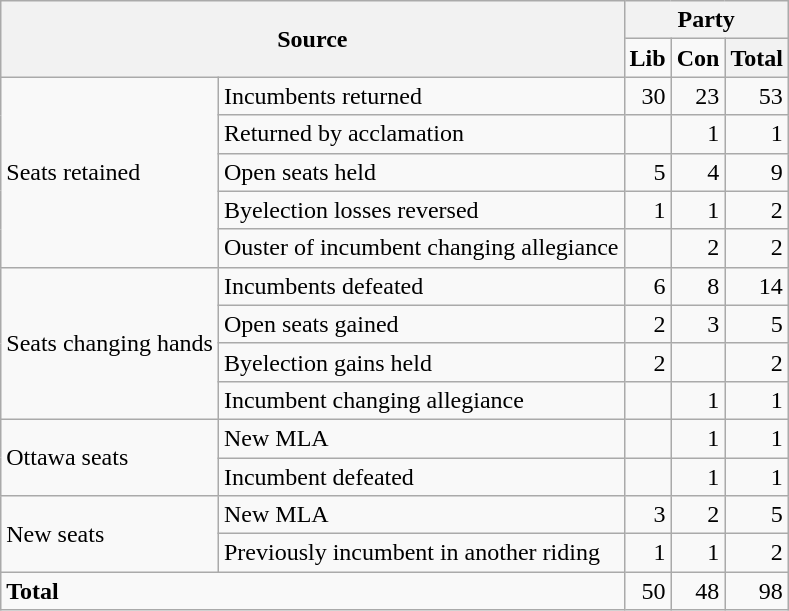<table class="wikitable" style="text-align:right;">
<tr>
<th colspan="2" rowspan="2">Source</th>
<th colspan="3">Party</th>
</tr>
<tr>
<td><strong>Lib</strong></td>
<td><strong>Con</strong></td>
<th>Total</th>
</tr>
<tr>
<td rowspan="5" style="text-align:left;">Seats retained</td>
<td style="text-align:left;">Incumbents returned</td>
<td>30</td>
<td>23</td>
<td>53</td>
</tr>
<tr>
<td style="text-align:left;">Returned by acclamation</td>
<td></td>
<td>1</td>
<td>1</td>
</tr>
<tr>
<td style="text-align:left;">Open seats held</td>
<td>5</td>
<td>4</td>
<td>9</td>
</tr>
<tr>
<td style="text-align:left;">Byelection losses reversed</td>
<td>1</td>
<td>1</td>
<td>2</td>
</tr>
<tr>
<td style="text-align:left;">Ouster of incumbent changing allegiance</td>
<td></td>
<td>2</td>
<td>2</td>
</tr>
<tr>
<td rowspan="4" style="text-align:left;">Seats changing hands</td>
<td style="text-align:left;">Incumbents defeated</td>
<td>6</td>
<td>8</td>
<td>14</td>
</tr>
<tr>
<td style="text-align:left;">Open seats gained</td>
<td>2</td>
<td>3</td>
<td>5</td>
</tr>
<tr>
<td style="text-align:left;">Byelection gains held</td>
<td>2</td>
<td></td>
<td>2</td>
</tr>
<tr>
<td style="text-align:left;">Incumbent changing allegiance</td>
<td></td>
<td>1</td>
<td>1</td>
</tr>
<tr>
<td rowspan="2" style="text-align:left;">Ottawa seats</td>
<td style="text-align:left;">New MLA</td>
<td></td>
<td>1</td>
<td>1</td>
</tr>
<tr>
<td style="text-align:left;">Incumbent defeated</td>
<td></td>
<td>1</td>
<td>1</td>
</tr>
<tr>
<td rowspan="2" style="text-align:left;">New seats</td>
<td style="text-align:left;">New MLA</td>
<td>3</td>
<td>2</td>
<td>5</td>
</tr>
<tr>
<td style="text-align:left;">Previously incumbent in another riding</td>
<td>1</td>
<td>1</td>
<td>2</td>
</tr>
<tr>
<td colspan="2" style="text-align:left;"><strong>Total</strong></td>
<td>50</td>
<td>48</td>
<td>98</td>
</tr>
</table>
